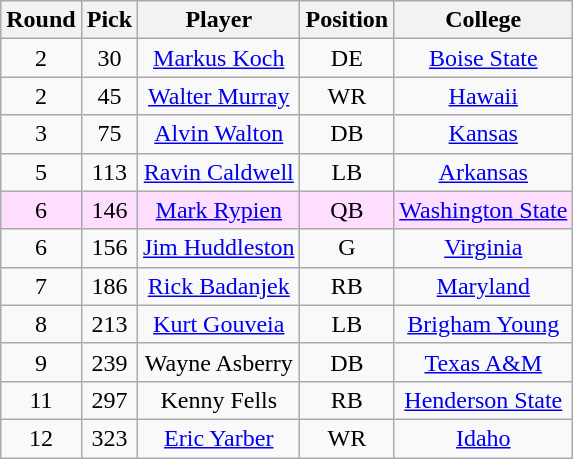<table class="wikitable sortable sortable"  style="text-align:center;">
<tr>
<th>Round</th>
<th>Pick</th>
<th>Player</th>
<th>Position</th>
<th>College</th>
</tr>
<tr>
<td>2</td>
<td>30</td>
<td><a href='#'>Markus Koch</a></td>
<td>DE</td>
<td><a href='#'>Boise State</a></td>
</tr>
<tr>
<td>2</td>
<td>45</td>
<td><a href='#'>Walter Murray</a></td>
<td>WR</td>
<td><a href='#'>Hawaii</a></td>
</tr>
<tr>
<td>3</td>
<td>75</td>
<td><a href='#'>Alvin Walton</a></td>
<td>DB</td>
<td><a href='#'>Kansas</a></td>
</tr>
<tr>
<td>5</td>
<td>113</td>
<td><a href='#'>Ravin Caldwell</a></td>
<td>LB</td>
<td><a href='#'>Arkansas</a></td>
</tr>
<tr style="background:#fdf;">
<td>6</td>
<td>146</td>
<td><a href='#'>Mark Rypien</a></td>
<td>QB</td>
<td><a href='#'>Washington State</a></td>
</tr>
<tr>
<td>6</td>
<td>156</td>
<td><a href='#'>Jim Huddleston</a></td>
<td>G</td>
<td><a href='#'>Virginia</a></td>
</tr>
<tr>
<td>7</td>
<td>186</td>
<td><a href='#'>Rick Badanjek</a></td>
<td>RB</td>
<td><a href='#'>Maryland</a></td>
</tr>
<tr>
<td>8</td>
<td>213</td>
<td><a href='#'>Kurt Gouveia</a></td>
<td>LB</td>
<td><a href='#'>Brigham Young</a></td>
</tr>
<tr>
<td>9</td>
<td>239</td>
<td>Wayne Asberry</td>
<td>DB</td>
<td><a href='#'>Texas A&M</a></td>
</tr>
<tr>
<td>11</td>
<td>297</td>
<td>Kenny Fells</td>
<td>RB</td>
<td><a href='#'>Henderson State</a></td>
</tr>
<tr>
<td>12</td>
<td>323</td>
<td><a href='#'>Eric Yarber</a></td>
<td>WR</td>
<td><a href='#'>Idaho</a></td>
</tr>
</table>
